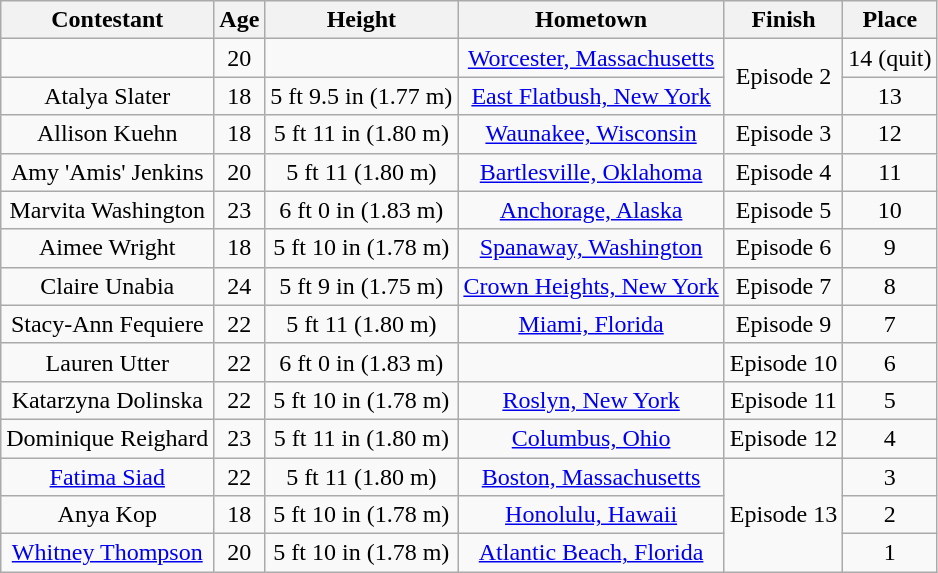<table class="wikitable sortable" style="text-align:center;">
<tr>
<th>Contestant</th>
<th>Age</th>
<th>Height</th>
<th>Hometown</th>
<th>Finish</th>
<th>Place</th>
</tr>
<tr>
<td></td>
<td>20</td>
<td></td>
<td><a href='#'>Worcester, Massachusetts</a></td>
<td rowspan="2">Episode 2</td>
<td>14 (quit)</td>
</tr>
<tr>
<td>Atalya Slater</td>
<td>18</td>
<td>5 ft 9.5 in (1.77 m)</td>
<td><a href='#'>East Flatbush, New York</a></td>
<td>13</td>
</tr>
<tr>
<td>Allison Kuehn</td>
<td>18</td>
<td>5 ft 11 in (1.80 m)</td>
<td><a href='#'>Waunakee, Wisconsin</a></td>
<td>Episode 3</td>
<td>12</td>
</tr>
<tr>
<td>Amy 'Amis' Jenkins</td>
<td>20</td>
<td>5 ft 11 (1.80 m)</td>
<td><a href='#'>Bartlesville, Oklahoma</a></td>
<td>Episode 4</td>
<td>11</td>
</tr>
<tr>
<td>Marvita Washington</td>
<td>23</td>
<td>6 ft 0 in (1.83 m)</td>
<td><a href='#'>Anchorage, Alaska</a></td>
<td>Episode 5</td>
<td>10</td>
</tr>
<tr>
<td>Aimee Wright</td>
<td>18</td>
<td>5 ft 10 in (1.78 m)</td>
<td><a href='#'>Spanaway, Washington</a></td>
<td>Episode 6</td>
<td>9</td>
</tr>
<tr>
<td>Claire Unabia</td>
<td>24</td>
<td>5 ft 9 in (1.75 m)</td>
<td><a href='#'>Crown Heights, New York</a></td>
<td>Episode 7</td>
<td>8</td>
</tr>
<tr>
<td>Stacy-Ann Fequiere</td>
<td>22</td>
<td>5 ft 11 (1.80 m)</td>
<td><a href='#'>Miami, Florida</a></td>
<td>Episode 9</td>
<td>7</td>
</tr>
<tr>
<td>Lauren Utter</td>
<td>22</td>
<td>6 ft 0 in (1.83 m)</td>
<td></td>
<td>Episode 10</td>
<td>6</td>
</tr>
<tr>
<td>Katarzyna Dolinska</td>
<td>22</td>
<td>5 ft 10 in (1.78 m)</td>
<td><a href='#'>Roslyn, New York</a></td>
<td>Episode 11</td>
<td>5</td>
</tr>
<tr>
<td>Dominique Reighard</td>
<td>23</td>
<td>5 ft 11 in (1.80 m)</td>
<td><a href='#'>Columbus, Ohio</a></td>
<td>Episode 12</td>
<td>4</td>
</tr>
<tr>
<td><a href='#'>Fatima Siad</a></td>
<td>22</td>
<td>5 ft 11 (1.80 m)</td>
<td><a href='#'>Boston, Massachusetts</a></td>
<td rowspan="3">Episode 13</td>
<td>3</td>
</tr>
<tr>
<td>Anya Kop</td>
<td>18</td>
<td>5 ft 10 in (1.78 m)</td>
<td><a href='#'>Honolulu, Hawaii</a></td>
<td>2</td>
</tr>
<tr>
<td><a href='#'>Whitney Thompson</a></td>
<td>20</td>
<td>5 ft 10 in (1.78 m)</td>
<td><a href='#'>Atlantic Beach, Florida</a></td>
<td>1</td>
</tr>
</table>
